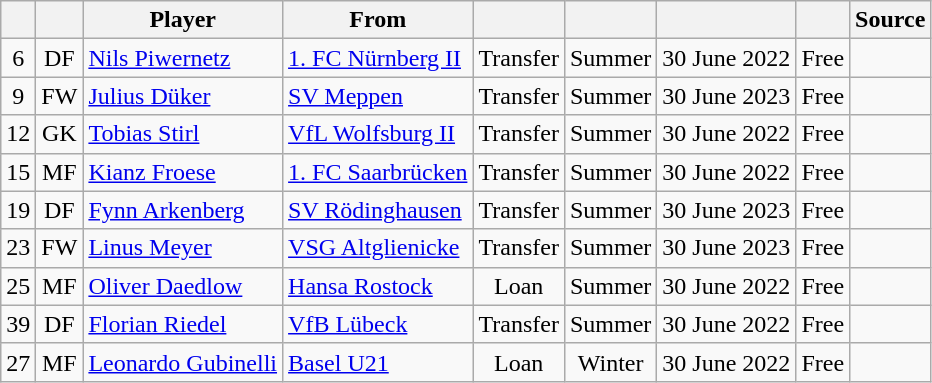<table class="wikitable" style="text-align:center;">
<tr>
<th></th>
<th></th>
<th>Player</th>
<th>From</th>
<th></th>
<th></th>
<th></th>
<th></th>
<th>Source</th>
</tr>
<tr>
<td>6</td>
<td>DF</td>
<td align="left"> <a href='#'>Nils Piwernetz</a></td>
<td align="left"> <a href='#'>1. FC Nürnberg II</a></td>
<td>Transfer</td>
<td>Summer</td>
<td>30 June 2022</td>
<td>Free</td>
<td></td>
</tr>
<tr>
<td>9</td>
<td>FW</td>
<td align="left"> <a href='#'>Julius Düker</a></td>
<td align="left"> <a href='#'>SV Meppen</a></td>
<td>Transfer</td>
<td>Summer</td>
<td>30 June 2023</td>
<td>Free</td>
<td></td>
</tr>
<tr>
<td>12</td>
<td>GK</td>
<td align="left"> <a href='#'>Tobias Stirl</a></td>
<td align="left"> <a href='#'>VfL Wolfsburg II</a></td>
<td>Transfer</td>
<td>Summer</td>
<td>30 June 2022</td>
<td>Free</td>
<td></td>
</tr>
<tr>
<td>15</td>
<td>MF</td>
<td align="left"> <a href='#'>Kianz Froese</a></td>
<td align="left"> <a href='#'>1. FC Saarbrücken</a></td>
<td>Transfer</td>
<td>Summer</td>
<td>30 June 2022</td>
<td>Free</td>
<td></td>
</tr>
<tr>
<td>19</td>
<td>DF</td>
<td align="left"> <a href='#'>Fynn Arkenberg</a></td>
<td align="left"> <a href='#'>SV Rödinghausen</a></td>
<td>Transfer</td>
<td>Summer</td>
<td>30 June 2023</td>
<td>Free</td>
<td></td>
</tr>
<tr>
<td>23</td>
<td>FW</td>
<td align="left"> <a href='#'>Linus Meyer</a></td>
<td align="left"> <a href='#'>VSG Altglienicke</a></td>
<td>Transfer</td>
<td>Summer</td>
<td>30 June 2023</td>
<td>Free</td>
<td></td>
</tr>
<tr>
<td>25</td>
<td>MF</td>
<td align="left"> <a href='#'>Oliver Daedlow</a></td>
<td align="left"> <a href='#'>Hansa Rostock</a></td>
<td>Loan</td>
<td>Summer</td>
<td>30 June 2022</td>
<td>Free</td>
<td></td>
</tr>
<tr>
<td>39</td>
<td>DF</td>
<td align="left"> <a href='#'>Florian Riedel</a></td>
<td align="left"> <a href='#'>VfB Lübeck</a></td>
<td>Transfer</td>
<td>Summer</td>
<td>30 June 2022</td>
<td>Free</td>
<td></td>
</tr>
<tr>
<td>27</td>
<td>MF</td>
<td align="left"> <a href='#'>Leonardo Gubinelli</a></td>
<td align="left"> <a href='#'>Basel U21</a></td>
<td>Loan</td>
<td>Winter</td>
<td>30 June 2022</td>
<td>Free</td>
<td></td>
</tr>
</table>
